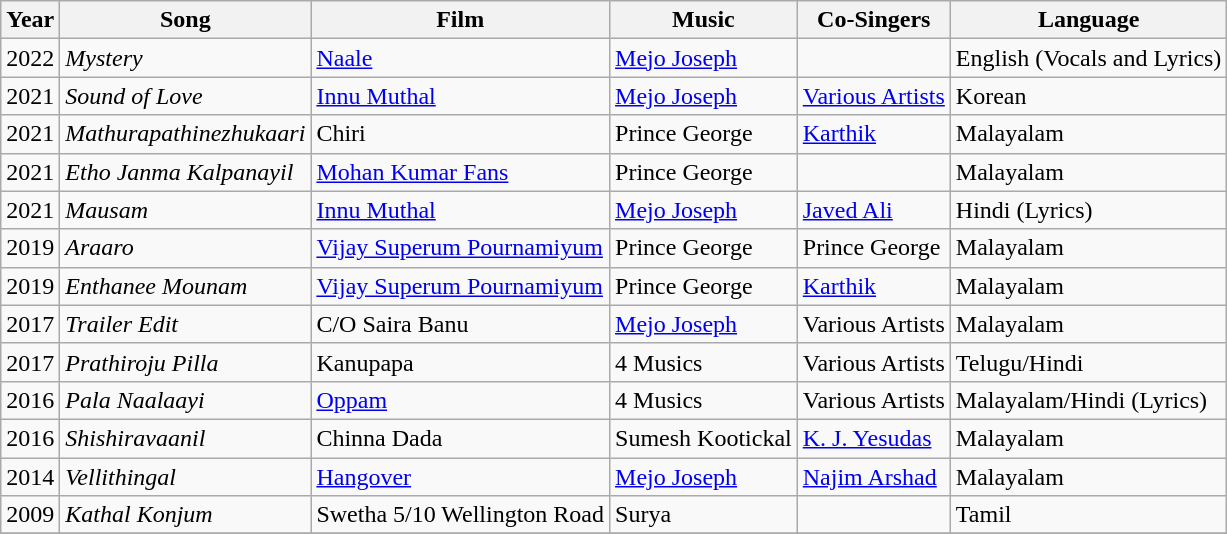<table class = "sortable wikitable">
<tr>
<th>Year</th>
<th>Song</th>
<th>Film</th>
<th>Music</th>
<th>Co-Singers</th>
<th>Language</th>
</tr>
<tr>
<td rowspan="1">2022</td>
<td><em>Mystery</em></td>
<td><a href='#'>Naale</a></td>
<td><a href='#'>Mejo Joseph</a></td>
<td></td>
<td>English (Vocals and Lyrics)</td>
</tr>
<tr>
<td rowspan="1">2021</td>
<td><em>Sound of Love</em></td>
<td><a href='#'>Innu Muthal</a></td>
<td><a href='#'>Mejo Joseph</a></td>
<td><a href='#'>Various Artists</a></td>
<td>Korean</td>
</tr>
<tr>
<td rowspan="1">2021</td>
<td><em>Mathurapathinezhukaari</em></td>
<td>Chiri</td>
<td>Prince George</td>
<td><a href='#'>Karthik</a></td>
<td>Malayalam</td>
</tr>
<tr>
<td rowspan="1">2021</td>
<td><em>Etho Janma Kalpanayil</em></td>
<td><a href='#'>Mohan Kumar Fans</a></td>
<td>Prince George</td>
<td></td>
<td>Malayalam</td>
</tr>
<tr>
<td rowspan="1">2021</td>
<td><em>Mausam</em></td>
<td><a href='#'>Innu Muthal</a></td>
<td><a href='#'>Mejo Joseph</a></td>
<td><a href='#'>Javed Ali</a></td>
<td>Hindi (Lyrics)</td>
</tr>
<tr>
<td rowspan="1">2019</td>
<td><em>Araaro</em></td>
<td><a href='#'>Vijay Superum Pournamiyum</a></td>
<td>Prince George</td>
<td>Prince George</td>
<td>Malayalam</td>
</tr>
<tr>
<td rowspan="1">2019</td>
<td><em>Enthanee Mounam</em></td>
<td><a href='#'>Vijay Superum Pournamiyum</a></td>
<td>Prince George</td>
<td><a href='#'>Karthik</a></td>
<td>Malayalam</td>
</tr>
<tr>
<td rowspan="1">2017</td>
<td><em>Trailer Edit</em></td>
<td>C/O Saira Banu</td>
<td><a href='#'>Mejo Joseph</a></td>
<td>Various Artists</td>
<td>Malayalam</td>
</tr>
<tr>
<td rowspan="1">2017</td>
<td><em>Prathiroju Pilla</em></td>
<td>Kanupapa</td>
<td>4 Musics</td>
<td>Various Artists</td>
<td>Telugu/Hindi</td>
</tr>
<tr>
<td rowspan="1">2016</td>
<td><em>Pala Naalaayi</em></td>
<td><a href='#'>Oppam</a></td>
<td>4 Musics</td>
<td>Various Artists</td>
<td>Malayalam/Hindi (Lyrics)</td>
</tr>
<tr>
<td rowspan="1">2016</td>
<td><em>Shishiravaanil</em></td>
<td>Chinna Dada</td>
<td>Sumesh Kootickal</td>
<td><a href='#'>K. J. Yesudas</a></td>
<td>Malayalam</td>
</tr>
<tr>
<td rowspan="1">2014</td>
<td><em>Vellithingal</em></td>
<td><a href='#'>Hangover</a></td>
<td><a href='#'>Mejo Joseph</a></td>
<td><a href='#'>Najim Arshad</a></td>
<td>Malayalam</td>
</tr>
<tr>
<td rowspan="1">2009</td>
<td><em>Kathal Konjum</em></td>
<td>Swetha 5/10 Wellington Road</td>
<td>Surya</td>
<td></td>
<td>Tamil</td>
</tr>
<tr>
</tr>
</table>
